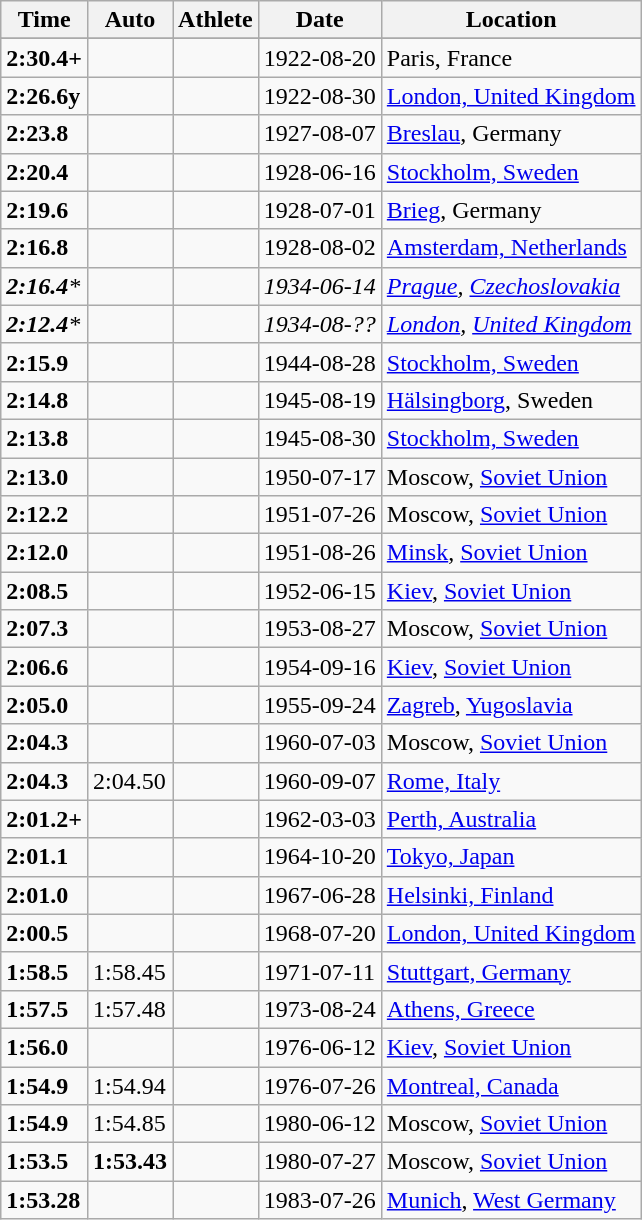<table class=wikitable>
<tr>
<th>Time</th>
<th>Auto</th>
<th>Athlete</th>
<th>Date</th>
<th>Location</th>
</tr>
<tr valign="top">
</tr>
<tr>
<td><strong>2:30.4+</strong></td>
<td></td>
<td align=left></td>
<td>1922-08-20</td>
<td>Paris, France</td>
</tr>
<tr>
<td><strong>2:26.6y</strong></td>
<td></td>
<td align=left></td>
<td>1922-08-30</td>
<td><a href='#'>London, United Kingdom</a></td>
</tr>
<tr>
<td><strong>2:23.8</strong></td>
<td></td>
<td align=left></td>
<td>1927-08-07</td>
<td><a href='#'>Breslau</a>, Germany</td>
</tr>
<tr>
<td><strong>2:20.4</strong></td>
<td></td>
<td align=left></td>
<td>1928-06-16</td>
<td><a href='#'>Stockholm, Sweden</a></td>
</tr>
<tr>
<td><strong>2:19.6</strong></td>
<td></td>
<td align=left></td>
<td>1928-07-01</td>
<td><a href='#'>Brieg</a>, Germany</td>
</tr>
<tr>
<td><strong>2:16.8</strong></td>
<td></td>
<td align=left></td>
<td>1928-08-02</td>
<td><a href='#'>Amsterdam, Netherlands</a></td>
</tr>
<tr style="font-style: italic;">
<td><strong>2:16.4</strong>*</td>
<td></td>
<td align=left></td>
<td>1934-06-14</td>
<td><a href='#'>Prague</a>, <a href='#'>Czechoslovakia</a></td>
</tr>
<tr style="font-style: italic;">
<td><strong>2:12.4</strong>*</td>
<td></td>
<td align=left></td>
<td>1934-08-??</td>
<td><a href='#'>London</a>, <a href='#'>United Kingdom</a></td>
</tr>
<tr>
<td><strong>2:15.9</strong></td>
<td></td>
<td align=left></td>
<td>1944-08-28</td>
<td><a href='#'>Stockholm, Sweden</a></td>
</tr>
<tr>
<td><strong>2:14.8</strong></td>
<td></td>
<td align=left></td>
<td>1945-08-19</td>
<td><a href='#'>Hälsingborg</a>, Sweden</td>
</tr>
<tr>
<td><strong>2:13.8</strong></td>
<td></td>
<td align=left></td>
<td>1945-08-30</td>
<td><a href='#'>Stockholm, Sweden</a></td>
</tr>
<tr>
<td><strong>2:13.0</strong></td>
<td></td>
<td align=left></td>
<td>1950-07-17</td>
<td>Moscow, <a href='#'>Soviet Union</a></td>
</tr>
<tr>
<td><strong>2:12.2</strong></td>
<td></td>
<td align=left></td>
<td>1951-07-26</td>
<td>Moscow, <a href='#'>Soviet Union</a></td>
</tr>
<tr>
<td><strong>2:12.0</strong></td>
<td></td>
<td align=left></td>
<td>1951-08-26</td>
<td><a href='#'>Minsk</a>, <a href='#'>Soviet Union</a></td>
</tr>
<tr>
<td><strong>2:08.5</strong></td>
<td></td>
<td align=left></td>
<td>1952-06-15</td>
<td><a href='#'>Kiev</a>, <a href='#'>Soviet Union</a></td>
</tr>
<tr>
<td><strong>2:07.3</strong></td>
<td></td>
<td align=left></td>
<td>1953-08-27</td>
<td>Moscow, <a href='#'>Soviet Union</a></td>
</tr>
<tr>
<td><strong>2:06.6</strong></td>
<td></td>
<td align=left></td>
<td>1954-09-16</td>
<td><a href='#'>Kiev</a>, <a href='#'>Soviet Union</a></td>
</tr>
<tr>
<td><strong>2:05.0</strong></td>
<td></td>
<td align=left></td>
<td>1955-09-24</td>
<td><a href='#'>Zagreb</a>, <a href='#'>Yugoslavia</a></td>
</tr>
<tr>
<td><strong>2:04.3</strong></td>
<td></td>
<td align=left></td>
<td>1960-07-03</td>
<td>Moscow, <a href='#'>Soviet Union</a></td>
</tr>
<tr>
<td><strong>2:04.3</strong></td>
<td>2:04.50</td>
<td align=left></td>
<td>1960-09-07</td>
<td><a href='#'>Rome, Italy</a></td>
</tr>
<tr>
<td><strong>2:01.2+</strong></td>
<td></td>
<td align=left></td>
<td>1962-03-03</td>
<td><a href='#'>Perth, Australia</a></td>
</tr>
<tr>
<td><strong>2:01.1</strong></td>
<td></td>
<td align=left></td>
<td>1964-10-20</td>
<td><a href='#'>Tokyo, Japan</a></td>
</tr>
<tr>
<td><strong>2:01.0</strong></td>
<td></td>
<td align=left></td>
<td>1967-06-28</td>
<td><a href='#'>Helsinki, Finland</a></td>
</tr>
<tr>
<td><strong>2:00.5</strong></td>
<td></td>
<td align=left></td>
<td>1968-07-20</td>
<td><a href='#'>London, United Kingdom</a></td>
</tr>
<tr>
<td><strong>1:58.5</strong></td>
<td>1:58.45</td>
<td align=left></td>
<td>1971-07-11</td>
<td><a href='#'>Stuttgart, Germany</a></td>
</tr>
<tr>
<td><strong>1:57.5</strong></td>
<td>1:57.48</td>
<td align=left></td>
<td>1973-08-24</td>
<td><a href='#'>Athens, Greece</a></td>
</tr>
<tr>
<td><strong>1:56.0</strong></td>
<td></td>
<td align=left></td>
<td>1976-06-12</td>
<td><a href='#'>Kiev</a>, <a href='#'>Soviet Union</a></td>
</tr>
<tr>
<td><strong>1:54.9</strong></td>
<td>1:54.94</td>
<td align=left></td>
<td>1976-07-26</td>
<td><a href='#'>Montreal, Canada</a></td>
</tr>
<tr>
<td><strong>1:54.9</strong></td>
<td>1:54.85</td>
<td align=left></td>
<td>1980-06-12</td>
<td>Moscow, <a href='#'>Soviet Union</a></td>
</tr>
<tr>
<td><strong>1:53.5</strong></td>
<td><strong>1:53.43</strong></td>
<td align=left></td>
<td>1980-07-27</td>
<td>Moscow, <a href='#'>Soviet Union</a></td>
</tr>
<tr>
<td><strong>1:53.28</strong></td>
<td></td>
<td align=left></td>
<td>1983-07-26</td>
<td><a href='#'>Munich</a>, <a href='#'>West Germany</a></td>
</tr>
</table>
